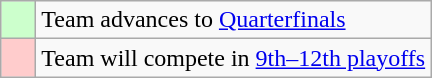<table class="wikitable">
<tr>
<td style="background: #ccffcc;">    </td>
<td>Team advances to <a href='#'>Quarterfinals</a></td>
</tr>
<tr>
<td style="background: #ffcccc;">    </td>
<td>Team will compete in <a href='#'>9th–12th playoffs</a></td>
</tr>
</table>
